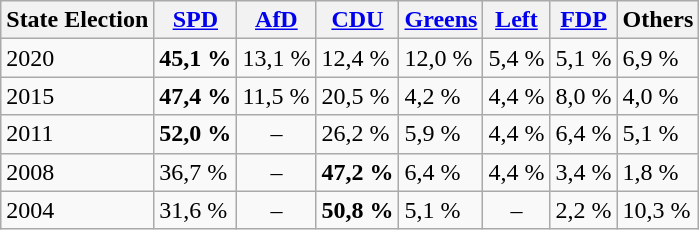<table class="wikitable zebra">
<tr class="hintergrundfarbe5">
<th>State Election</th>
<th><a href='#'>SPD</a></th>
<th><a href='#'>AfD</a></th>
<th><a href='#'>CDU</a></th>
<th><a href='#'>Greens</a></th>
<th><a href='#'>Left</a></th>
<th><a href='#'>FDP</a></th>
<th>Others</th>
</tr>
<tr>
<td>2020</td>
<td><strong>45,1 %</strong></td>
<td>13,1 %</td>
<td>12,4 %</td>
<td>12,0 %</td>
<td>5,4 %</td>
<td>5,1 %</td>
<td>6,9 %</td>
</tr>
<tr>
<td>2015</td>
<td><strong>47,4 %</strong></td>
<td>11,5 %</td>
<td>20,5 %</td>
<td>4,2 %</td>
<td>4,4 %</td>
<td>8,0 %</td>
<td>4,0 %</td>
</tr>
<tr>
<td>2011</td>
<td><strong>52,0 %</strong></td>
<td align="center">–</td>
<td>26,2 %</td>
<td>5,9 %</td>
<td>4,4 %</td>
<td>6,4 %</td>
<td>5,1 %</td>
</tr>
<tr>
<td>2008</td>
<td>36,7 %</td>
<td align="center">–</td>
<td><strong>47,2 %</strong></td>
<td>6,4 %</td>
<td>4,4 %</td>
<td>3,4 %</td>
<td>1,8 %</td>
</tr>
<tr>
<td>2004</td>
<td>31,6 %</td>
<td align="center">–</td>
<td><strong>50,8 %</strong></td>
<td>5,1 %</td>
<td align="center">–</td>
<td>2,2 %</td>
<td>10,3 %</td>
</tr>
</table>
